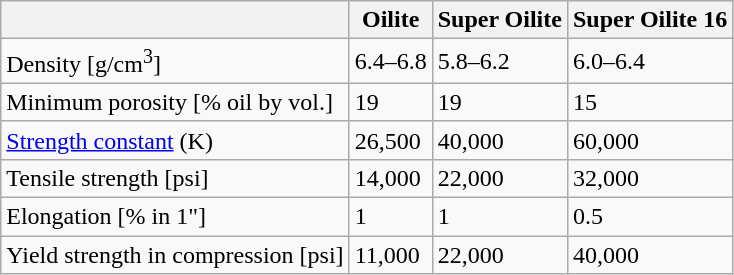<table class="wikitable">
<tr>
<th></th>
<th>Oilite</th>
<th>Super Oilite</th>
<th>Super Oilite 16</th>
</tr>
<tr>
<td>Density [g/cm<sup>3</sup>]</td>
<td>6.4–6.8</td>
<td>5.8–6.2</td>
<td>6.0–6.4</td>
</tr>
<tr>
<td>Minimum porosity [% oil by vol.]</td>
<td>19</td>
<td>19</td>
<td>15</td>
</tr>
<tr>
<td><a href='#'>Strength constant</a> (K)</td>
<td>26,500</td>
<td>40,000</td>
<td>60,000</td>
</tr>
<tr>
<td>Tensile strength [psi]</td>
<td>14,000</td>
<td>22,000</td>
<td>32,000</td>
</tr>
<tr>
<td>Elongation [% in 1"]</td>
<td>1</td>
<td>1</td>
<td>0.5</td>
</tr>
<tr>
<td>Yield strength in compression [psi]</td>
<td>11,000</td>
<td>22,000</td>
<td>40,000</td>
</tr>
</table>
